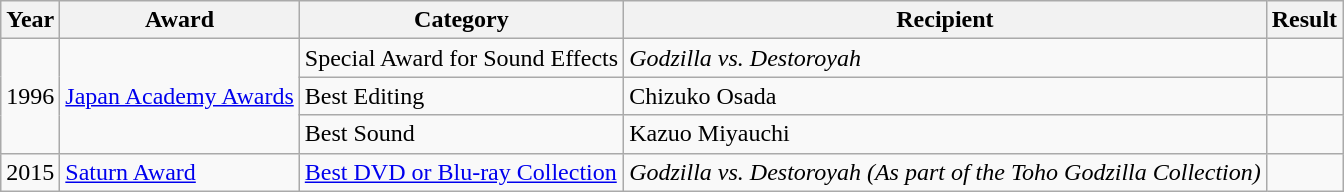<table class="wikitable">
<tr>
<th>Year</th>
<th>Award</th>
<th>Category</th>
<th>Recipient</th>
<th>Result</th>
</tr>
<tr>
<td rowspan=3>1996</td>
<td rowspan=3><a href='#'>Japan Academy Awards</a></td>
<td>Special Award for Sound Effects</td>
<td><em>Godzilla vs. Destoroyah</em></td>
<td> </td>
</tr>
<tr>
<td>Best Editing</td>
<td>Chizuko Osada</td>
<td></td>
</tr>
<tr>
<td>Best Sound</td>
<td>Kazuo Miyauchi</td>
<td></td>
</tr>
<tr>
<td rowspan=1>2015</td>
<td><a href='#'>Saturn Award</a></td>
<td><a href='#'>Best DVD or Blu-ray Collection</a></td>
<td><em>Godzilla vs. Destoroyah (As part of the Toho Godzilla Collection)</em></td>
<td></td>
</tr>
</table>
